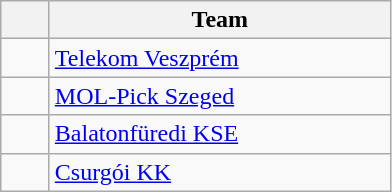<table class="wikitable" style="text-align:center">
<tr>
<th width=25></th>
<th width=220>Team</th>
</tr>
<tr>
<td></td>
<td align=left> <a href='#'>Telekom Veszprém</a></td>
</tr>
<tr>
<td></td>
<td align=left> <a href='#'>MOL-Pick Szeged</a></td>
</tr>
<tr>
<td></td>
<td align=left> <a href='#'>Balatonfüredi KSE</a></td>
</tr>
<tr>
<td></td>
<td align=left> <a href='#'>Csurgói KK</a></td>
</tr>
</table>
